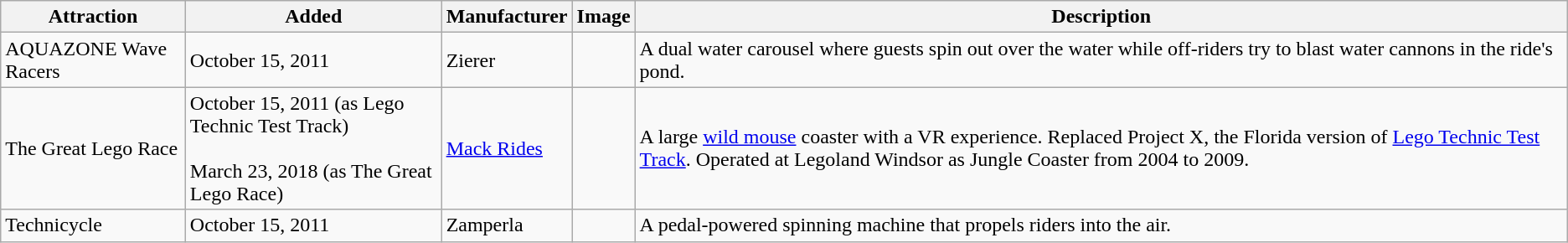<table class="wikitable sortable">
<tr>
<th scope="col">Attraction</th>
<th scope="col">Added</th>
<th scope="col">Manufacturer</th>
<th scope="col" class="unsortable">Image</th>
<th scope="col" class="unsortable">Description</th>
</tr>
<tr>
<td>AQUAZONE Wave Racers</td>
<td>October 15, 2011</td>
<td>Zierer</td>
<td></td>
<td>A dual water carousel where guests spin out over the water while off-riders try to blast water cannons in the ride's pond.</td>
</tr>
<tr>
<td>The Great Lego Race</td>
<td>October 15, 2011 (as Lego Technic Test Track)<br><br>March 23, 2018 (as The Great Lego Race)</td>
<td><a href='#'>Mack Rides</a></td>
<td></td>
<td>A large <a href='#'>wild mouse</a> coaster with a VR experience. Replaced Project X, the Florida version of <a href='#'>Lego Technic Test Track</a>. Operated at Legoland Windsor as Jungle Coaster from 2004 to 2009.</td>
</tr>
<tr>
<td>Technicycle</td>
<td>October 15, 2011</td>
<td>Zamperla</td>
<td></td>
<td>A pedal-powered spinning machine that propels riders into the air.</td>
</tr>
</table>
